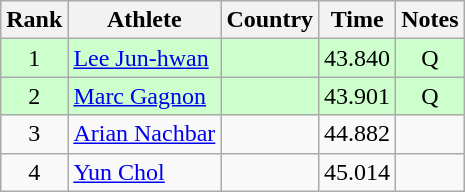<table class="wikitable" style="text-align:center">
<tr>
<th>Rank</th>
<th>Athlete</th>
<th>Country</th>
<th>Time</th>
<th>Notes</th>
</tr>
<tr bgcolor=ccffcc>
<td>1</td>
<td align=left><a href='#'>Lee Jun-hwan</a></td>
<td align=left></td>
<td>43.840</td>
<td>Q</td>
</tr>
<tr bgcolor=ccffcc>
<td>2</td>
<td align=left><a href='#'>Marc Gagnon</a></td>
<td align=left></td>
<td>43.901</td>
<td>Q</td>
</tr>
<tr>
<td>3</td>
<td align=left><a href='#'>Arian Nachbar</a></td>
<td align=left></td>
<td>44.882</td>
<td></td>
</tr>
<tr>
<td>4</td>
<td align=left><a href='#'>Yun Chol</a></td>
<td align=left></td>
<td>45.014</td>
<td></td>
</tr>
</table>
